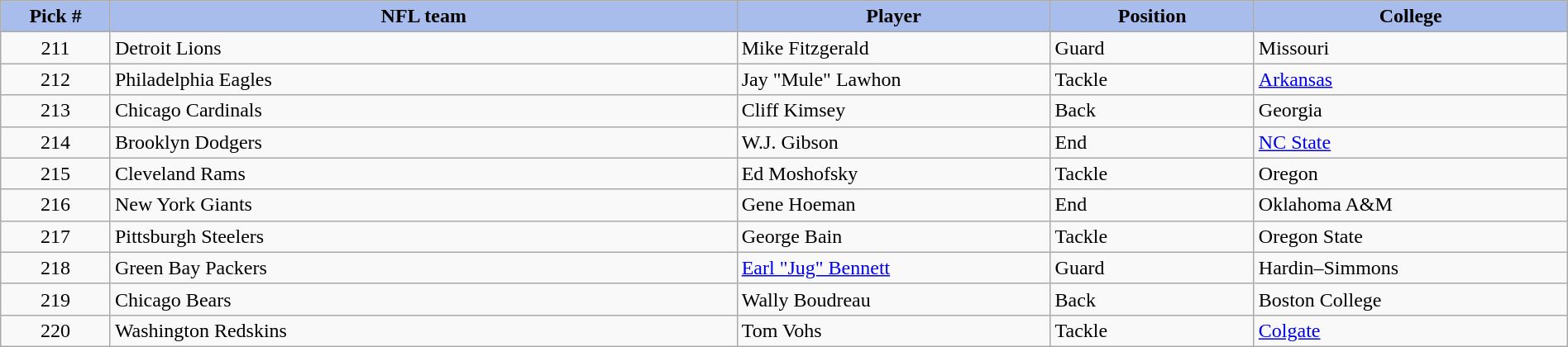<table class="wikitable sortable sortable" style="width: 100%">
<tr>
<th style="background:#A8BDEC;" width=7%>Pick #</th>
<th width=40% style="background:#A8BDEC;">NFL team</th>
<th width=20% style="background:#A8BDEC;">Player</th>
<th width=13% style="background:#A8BDEC;">Position</th>
<th style="background:#A8BDEC;">College</th>
</tr>
<tr>
<td align=center>211</td>
<td>Detroit Lions</td>
<td>Mike Fitzgerald</td>
<td>Guard</td>
<td>Missouri</td>
</tr>
<tr>
<td align=center>212</td>
<td>Philadelphia Eagles</td>
<td>Jay "Mule" Lawhon</td>
<td>Tackle</td>
<td><a href='#'>Arkansas</a></td>
</tr>
<tr>
<td align=center>213</td>
<td>Chicago Cardinals</td>
<td>Cliff Kimsey</td>
<td>Back</td>
<td>Georgia</td>
</tr>
<tr>
<td align=center>214</td>
<td>Brooklyn Dodgers</td>
<td>W.J. Gibson</td>
<td>End</td>
<td><a href='#'>NC State</a></td>
</tr>
<tr>
<td align=center>215</td>
<td>Cleveland Rams</td>
<td>Ed Moshofsky</td>
<td>Tackle</td>
<td>Oregon</td>
</tr>
<tr>
<td align=center>216</td>
<td>New York Giants</td>
<td>Gene Hoeman</td>
<td>End</td>
<td>Oklahoma A&M</td>
</tr>
<tr>
<td align=center>217</td>
<td>Pittsburgh Steelers</td>
<td>George Bain</td>
<td>Tackle</td>
<td>Oregon State</td>
</tr>
<tr>
<td align=center>218</td>
<td>Green Bay Packers</td>
<td><a href='#'>Earl "Jug" Bennett</a></td>
<td>Guard</td>
<td>Hardin–Simmons</td>
</tr>
<tr>
<td align=center>219</td>
<td>Chicago Bears</td>
<td>Wally Boudreau</td>
<td>Back</td>
<td>Boston College</td>
</tr>
<tr>
<td align=center>220</td>
<td>Washington Redskins</td>
<td>Tom Vohs</td>
<td>Tackle</td>
<td><a href='#'>Colgate</a></td>
</tr>
</table>
